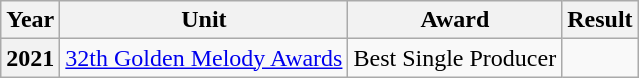<table class="wikitable plainrowheaders">
<tr>
<th>Year</th>
<th>Unit</th>
<th>Award</th>
<th>Result</th>
</tr>
<tr>
<th scope="row">2021</th>
<td><a href='#'>32th Golden Melody Awards</a></td>
<td>Best Single Producer</td>
<td></td>
</tr>
</table>
